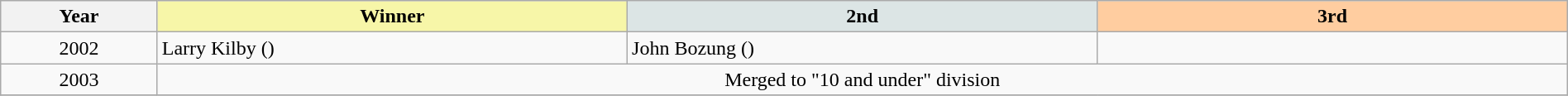<table class="wikitable" width=100%>
<tr>
<th width=10%>Year</th>
<th style="background-color: #F7F6A8;" width=30%>Winner</th>
<th style="background-color: #DCE5E5;" width=30%>2nd</th>
<th style="background-color: #FFCDA0;" width=30%>3rd</th>
</tr>
<tr>
<td align=center>2002 </td>
<td>Larry Kilby ()</td>
<td>John Bozung ()</td>
<td></td>
</tr>
<tr>
<td align=center>2003 </td>
<td align=center colspan="3">Merged to "10 and under" division</td>
</tr>
<tr>
</tr>
</table>
